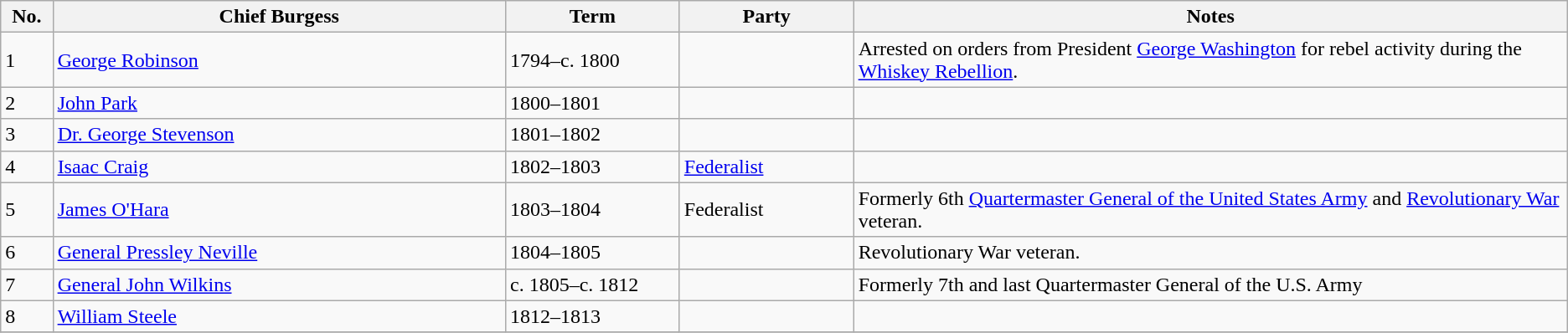<table class="wikitable">
<tr>
<th width="3%">No.</th>
<th width="26%">Chief Burgess</th>
<th width="10%">Term</th>
<th width="10%">Party</th>
<th width="41%">Notes</th>
</tr>
<tr>
<td>1</td>
<td><a href='#'>George Robinson</a></td>
<td>1794–c. 1800</td>
<td></td>
<td>Arrested on orders from President <a href='#'>George Washington</a> for rebel activity during the <a href='#'>Whiskey Rebellion</a>.</td>
</tr>
<tr>
<td>2</td>
<td><a href='#'>John Park</a></td>
<td>1800–1801</td>
<td></td>
<td></td>
</tr>
<tr>
<td>3</td>
<td><a href='#'>Dr. George Stevenson</a></td>
<td>1801–1802</td>
<td></td>
<td></td>
</tr>
<tr>
<td>4</td>
<td><a href='#'>Isaac Craig</a></td>
<td>1802–1803</td>
<td><a href='#'>Federalist</a></td>
<td></td>
</tr>
<tr>
<td>5</td>
<td><a href='#'>James O'Hara</a></td>
<td>1803–1804</td>
<td>Federalist</td>
<td>Formerly 6th <a href='#'>Quartermaster General of the United States Army</a> and <a href='#'>Revolutionary War</a> veteran.</td>
</tr>
<tr>
<td>6</td>
<td><a href='#'>General Pressley Neville</a></td>
<td>1804–1805</td>
<td></td>
<td>Revolutionary War veteran.</td>
</tr>
<tr>
<td>7</td>
<td><a href='#'>General John Wilkins</a></td>
<td>c. 1805–c. 1812</td>
<td></td>
<td>Formerly 7th and last Quartermaster General of the U.S. Army</td>
</tr>
<tr>
<td>8</td>
<td><a href='#'>William Steele</a></td>
<td>1812–1813</td>
<td></td>
<td></td>
</tr>
<tr>
</tr>
</table>
